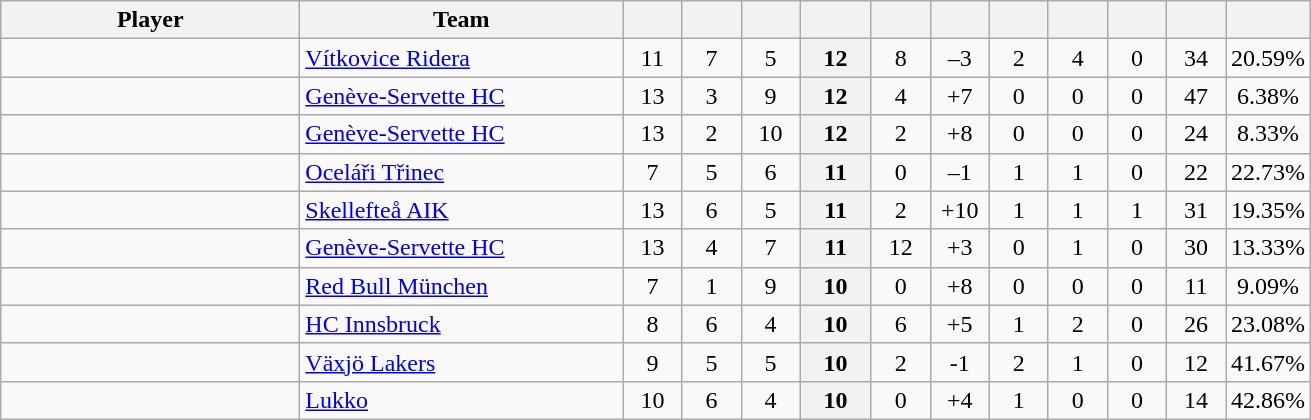<table class="wikitable sortable" style="text-align: center">
<tr>
<th style="width: 12em;">Player</th>
<th style="width: 13em;">Team</th>
<th style="width: 2em;"></th>
<th style="width: 2em;"></th>
<th style="width: 2em;"></th>
<th style="width: 2.5em;"></th>
<th style="width: 2em;"></th>
<th data-sort-type="number" style="width: 2em;"></th>
<th style="width: 2em;"></th>
<th style="width: 2em;"></th>
<th style="width: 2em;"></th>
<th style="width: 2em;"></th>
<th style="width: 2em;"></th>
</tr>
<tr>
<td style="text-align:left;"> </td>
<td style="text-align:left;"> <a href='#'>Vítkovice Ridera</a></td>
<td>11</td>
<td>7</td>
<td>5</td>
<th>12</th>
<td>8</td>
<td>–3</td>
<td>2</td>
<td>4</td>
<td>0</td>
<td>34</td>
<td>20.59%</td>
</tr>
<tr>
<td style="text-align:left;"> </td>
<td style="text-align:left;"> <a href='#'>Genève-Servette HC</a></td>
<td>13</td>
<td>3</td>
<td>9</td>
<th>12</th>
<td>4</td>
<td>+7</td>
<td>0</td>
<td>0</td>
<td>0</td>
<td>47</td>
<td>6.38%</td>
</tr>
<tr>
<td style="text-align:left;"> </td>
<td style="text-align:left;"> <a href='#'>Genève-Servette HC</a></td>
<td>13</td>
<td>2</td>
<td>10</td>
<th>12</th>
<td>2</td>
<td>+8</td>
<td>0</td>
<td>0</td>
<td>0</td>
<td>24</td>
<td>8.33%</td>
</tr>
<tr>
<td style="text-align:left;"> </td>
<td style="text-align:left;"> <a href='#'>Oceláři Třinec</a></td>
<td>7</td>
<td>5</td>
<td>6</td>
<th>11</th>
<td>0</td>
<td>–1</td>
<td>1</td>
<td>1</td>
<td>0</td>
<td>22</td>
<td>22.73%</td>
</tr>
<tr>
<td style="text-align:left;"> </td>
<td style="text-align:left;"> <a href='#'>Skellefteå AIK</a></td>
<td>13</td>
<td>6</td>
<td>5</td>
<th>11</th>
<td>2</td>
<td>+10</td>
<td>1</td>
<td>1</td>
<td>1</td>
<td>31</td>
<td>19.35%</td>
</tr>
<tr>
<td style="text-align:left;"> </td>
<td style="text-align:left;"> <a href='#'>Genève-Servette HC</a></td>
<td>13</td>
<td>4</td>
<td>7</td>
<th>11</th>
<td>12</td>
<td>+3</td>
<td>0</td>
<td>1</td>
<td>0</td>
<td>30</td>
<td>13.33%</td>
</tr>
<tr>
<td style="text-align:left;"> </td>
<td style="text-align:left;"> <a href='#'>Red Bull München</a></td>
<td>7</td>
<td>1</td>
<td>9</td>
<th>10</th>
<td>0</td>
<td>+8</td>
<td>0</td>
<td>0</td>
<td>0</td>
<td>11</td>
<td>9.09%</td>
</tr>
<tr>
<td style="text-align:left;"> </td>
<td style="text-align:left;"> <a href='#'>HC Innsbruck</a></td>
<td>8</td>
<td>6</td>
<td>4</td>
<th>10</th>
<td>6</td>
<td>+5</td>
<td>1</td>
<td>2</td>
<td>0</td>
<td>26</td>
<td>23.08%</td>
</tr>
<tr>
<td style="text-align:left;"> </td>
<td style="text-align:left;"> <a href='#'>Växjö Lakers</a></td>
<td>9</td>
<td>5</td>
<td>5</td>
<th>10</th>
<td>2</td>
<td>-1</td>
<td>2</td>
<td>1</td>
<td>0</td>
<td>12</td>
<td>41.67%</td>
</tr>
<tr>
<td style="text-align:left;"> </td>
<td style="text-align:left;"> <a href='#'>Lukko</a></td>
<td>10</td>
<td>6</td>
<td>4</td>
<th>10</th>
<td>0</td>
<td>+4</td>
<td>1</td>
<td>0</td>
<td>0</td>
<td>14</td>
<td>42.86%</td>
</tr>
</table>
